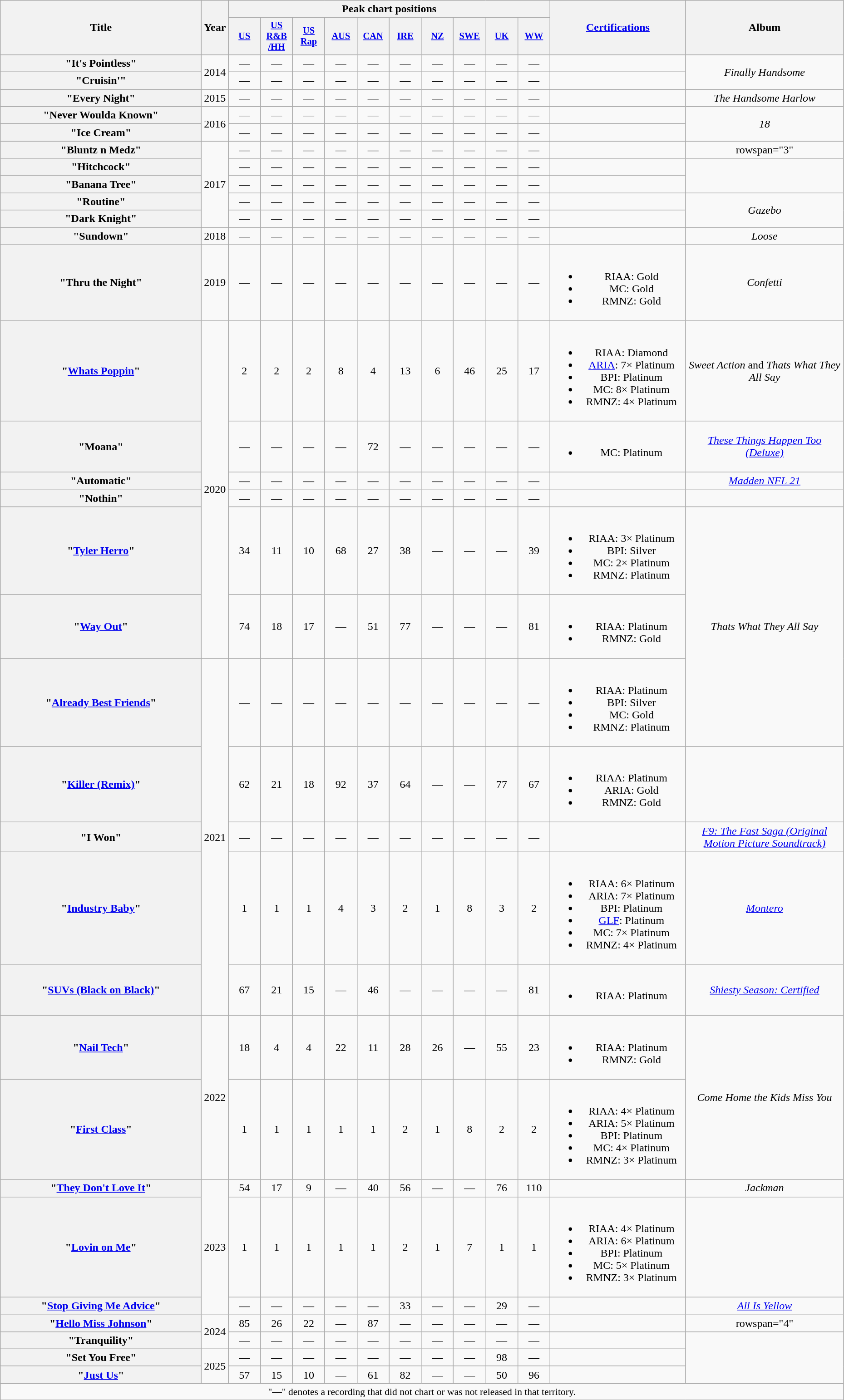<table class="wikitable plainrowheaders" style="text-align:center;">
<tr>
<th scope="col" rowspan="2" style="width:18em;">Title</th>
<th scope="col" rowspan="2" style="width:1em;">Year</th>
<th scope="col" colspan="10">Peak chart positions</th>
<th scope="col" rowspan="2" style="width:12em;"><a href='#'>Certifications</a></th>
<th scope="col" rowspan="2" style="width:14em;">Album</th>
</tr>
<tr>
<th scope="col" style="width:3em;font-size:85%;"><a href='#'>US</a><br></th>
<th scope="col" style="width:3em;font-size:85%;"><a href='#'>US<br>R&B<br>/HH</a><br></th>
<th scope="col" style="width:3em;font-size:85%;"><a href='#'>US<br>Rap</a><br></th>
<th scope="col" style="width:3em;font-size:85%;"><a href='#'>AUS</a><br></th>
<th scope="col" style="width:3em;font-size:85%;"><a href='#'>CAN</a> <br></th>
<th scope="col" style="width:3em;font-size:85%;"><a href='#'>IRE</a><br></th>
<th scope="col" style="width:3em;font-size:85%;"><a href='#'>NZ</a><br></th>
<th scope="col" style="width:3em;font-size:85%;"><a href='#'>SWE</a><br></th>
<th scope="col" style="width:3em;font-size:85%;"><a href='#'>UK</a><br></th>
<th scope="col" style="width:3em;font-size:85%;"><a href='#'>WW</a><br></th>
</tr>
<tr>
<th scope="row">"It's Pointless"</th>
<td rowspan="2">2014</td>
<td>—</td>
<td>—</td>
<td>—</td>
<td>—</td>
<td>—</td>
<td>—</td>
<td>—</td>
<td>—</td>
<td>—</td>
<td>—</td>
<td></td>
<td rowspan="2"><em>Finally Handsome</em></td>
</tr>
<tr>
<th scope="row">"Cruisin'"<br></th>
<td>—</td>
<td>—</td>
<td>—</td>
<td>—</td>
<td>—</td>
<td>—</td>
<td>—</td>
<td>—</td>
<td>—</td>
<td>—</td>
<td></td>
</tr>
<tr>
<th scope="row">"Every Night"</th>
<td>2015</td>
<td>—</td>
<td>—</td>
<td>—</td>
<td>—</td>
<td>—</td>
<td>—</td>
<td>—</td>
<td>—</td>
<td>—</td>
<td>—</td>
<td></td>
<td><em>The Handsome Harlow</em></td>
</tr>
<tr>
<th scope="row">"Never Woulda Known"<br></th>
<td rowspan="2">2016</td>
<td>—</td>
<td>—</td>
<td>—</td>
<td>—</td>
<td>—</td>
<td>—</td>
<td>—</td>
<td>—</td>
<td>—</td>
<td>—</td>
<td></td>
<td rowspan="2"><em>18</em></td>
</tr>
<tr>
<th scope="row">"Ice Cream"</th>
<td>—</td>
<td>—</td>
<td>—</td>
<td>—</td>
<td>—</td>
<td>—</td>
<td>—</td>
<td>—</td>
<td>—</td>
<td>—</td>
<td></td>
</tr>
<tr>
<th scope="row">"Bluntz n Medz"<br></th>
<td rowspan="5">2017</td>
<td>—</td>
<td>—</td>
<td>—</td>
<td>—</td>
<td>—</td>
<td>—</td>
<td>—</td>
<td>—</td>
<td>—</td>
<td>—</td>
<td></td>
<td>rowspan="3" </td>
</tr>
<tr>
<th scope="row">"Hitchcock"</th>
<td>—</td>
<td>—</td>
<td>—</td>
<td>—</td>
<td>—</td>
<td>—</td>
<td>—</td>
<td>—</td>
<td>—</td>
<td>—</td>
<td></td>
</tr>
<tr>
<th scope="row">"Banana Tree"<br></th>
<td>—</td>
<td>—</td>
<td>—</td>
<td>—</td>
<td>—</td>
<td>—</td>
<td>—</td>
<td>—</td>
<td>—</td>
<td>—</td>
<td></td>
</tr>
<tr>
<th scope="row">"Routine"</th>
<td>—</td>
<td>—</td>
<td>—</td>
<td>—</td>
<td>—</td>
<td>—</td>
<td>—</td>
<td>—</td>
<td>—</td>
<td>—</td>
<td></td>
<td rowspan="2"><em>Gazebo</em></td>
</tr>
<tr>
<th scope="row">"Dark Knight"</th>
<td>—</td>
<td>—</td>
<td>—</td>
<td>—</td>
<td>—</td>
<td>—</td>
<td>—</td>
<td>—</td>
<td>—</td>
<td>—</td>
<td></td>
</tr>
<tr>
<th scope="row">"Sundown"</th>
<td>2018</td>
<td>—</td>
<td>—</td>
<td>—</td>
<td>—</td>
<td>—</td>
<td>—</td>
<td>—</td>
<td>—</td>
<td>—</td>
<td>—</td>
<td></td>
<td><em>Loose</em></td>
</tr>
<tr>
<th scope="row">"Thru the Night"<br></th>
<td>2019</td>
<td>—</td>
<td>—</td>
<td>—</td>
<td>—</td>
<td>—</td>
<td>—</td>
<td>—</td>
<td>—</td>
<td>—</td>
<td>—</td>
<td><br><ul><li>RIAA: Gold</li><li>MC: Gold</li><li>RMNZ: Gold</li></ul></td>
<td><em>Confetti</em></td>
</tr>
<tr>
<th scope="row">"<a href='#'>Whats Poppin</a>"<br></th>
<td rowspan="6">2020</td>
<td>2</td>
<td>2</td>
<td>2</td>
<td>8</td>
<td>4</td>
<td>13</td>
<td>6</td>
<td>46</td>
<td>25</td>
<td>17</td>
<td><br><ul><li>RIAA: Diamond</li><li><a href='#'>ARIA</a>: 7× Platinum</li><li>BPI: Platinum</li><li>MC: 8× Platinum</li><li>RMNZ: 4× Platinum</li></ul></td>
<td><em>Sweet Action</em> and <em>Thats What They All Say</em></td>
</tr>
<tr>
<th scope="row">"Moana"<br></th>
<td>—</td>
<td>—</td>
<td>—</td>
<td>—</td>
<td>72</td>
<td>—</td>
<td>—</td>
<td>—</td>
<td>—</td>
<td>—</td>
<td><br><ul><li>MC: Platinum</li></ul></td>
<td><em><a href='#'>These Things Happen Too (Deluxe)</a></em></td>
</tr>
<tr>
<th scope="row">"Automatic"</th>
<td>—</td>
<td>—</td>
<td>—</td>
<td>—</td>
<td>—</td>
<td>—</td>
<td>—</td>
<td>—</td>
<td>—</td>
<td>—</td>
<td></td>
<td><em><a href='#'>Madden NFL 21</a></em></td>
</tr>
<tr>
<th scope="row">"Nothin"<br></th>
<td>—</td>
<td>—</td>
<td>—</td>
<td>—</td>
<td>—</td>
<td>—</td>
<td>—</td>
<td>—</td>
<td>—</td>
<td>—</td>
<td></td>
<td></td>
</tr>
<tr>
<th scope="row">"<a href='#'>Tyler Herro</a>"</th>
<td>34</td>
<td>11</td>
<td>10</td>
<td>68</td>
<td>27</td>
<td>38</td>
<td>—</td>
<td>—</td>
<td>—</td>
<td>39</td>
<td><br><ul><li>RIAA: 3× Platinum</li><li>BPI: Silver</li><li>MC: 2× Platinum</li><li>RMNZ: Platinum</li></ul></td>
<td rowspan="3"><em>Thats What They All Say</em></td>
</tr>
<tr>
<th scope="row">"<a href='#'>Way Out</a>"<br></th>
<td>74</td>
<td>18</td>
<td>17</td>
<td>—</td>
<td>51</td>
<td>77</td>
<td>—</td>
<td>—</td>
<td>—</td>
<td>81</td>
<td><br><ul><li>RIAA: Platinum</li><li>RMNZ: Gold</li></ul></td>
</tr>
<tr>
<th scope="row">"<a href='#'>Already Best Friends</a>"<br></th>
<td rowspan="5">2021</td>
<td>—</td>
<td>—</td>
<td>—</td>
<td>—</td>
<td>—</td>
<td>—</td>
<td>—</td>
<td>—</td>
<td>—</td>
<td>—</td>
<td><br><ul><li>RIAA: Platinum</li><li>BPI: Silver</li><li>MC: Gold</li><li>RMNZ: Platinum</li></ul></td>
</tr>
<tr>
<th scope="row">"<a href='#'>Killer (Remix)</a>"<br></th>
<td>62</td>
<td>21</td>
<td>18</td>
<td>92</td>
<td>37</td>
<td>64</td>
<td>—</td>
<td>—</td>
<td>77</td>
<td>67</td>
<td><br><ul><li>RIAA: Platinum</li><li>ARIA: Gold</li><li>RMNZ: Gold</li></ul></td>
<td></td>
</tr>
<tr>
<th scope="row">"I Won"<br></th>
<td>—</td>
<td>—</td>
<td>—</td>
<td>—</td>
<td>—</td>
<td>—</td>
<td>—</td>
<td>—</td>
<td>—</td>
<td>—</td>
<td></td>
<td><em><a href='#'>F9: The Fast Saga (Original Motion Picture Soundtrack)</a></em></td>
</tr>
<tr>
<th scope="row">"<a href='#'>Industry Baby</a>"<br></th>
<td>1</td>
<td>1</td>
<td>1</td>
<td>4</td>
<td>3</td>
<td>2</td>
<td>1</td>
<td>8</td>
<td>3</td>
<td>2</td>
<td><br><ul><li>RIAA: 6× Platinum</li><li>ARIA: 7× Platinum</li><li>BPI: Platinum</li><li><a href='#'>GLF</a>: Platinum</li><li>MC: 7× Platinum</li><li>RMNZ: 4× Platinum</li></ul></td>
<td><em><a href='#'>Montero</a></em></td>
</tr>
<tr>
<th scope="row">"<a href='#'>SUVs (Black on Black)</a>"<br></th>
<td>67</td>
<td>21</td>
<td>15</td>
<td>—</td>
<td>46</td>
<td>—</td>
<td>—</td>
<td>—</td>
<td>—</td>
<td>81</td>
<td><br><ul><li>RIAA: Platinum</li></ul></td>
<td><em><a href='#'>Shiesty Season: Certified</a></em></td>
</tr>
<tr>
<th scope="row">"<a href='#'>Nail Tech</a>"</th>
<td rowspan="2">2022</td>
<td>18</td>
<td>4</td>
<td>4</td>
<td>22</td>
<td>11</td>
<td>28</td>
<td>26</td>
<td>—</td>
<td>55</td>
<td>23</td>
<td><br><ul><li>RIAA: Platinum</li><li>RMNZ: Gold</li></ul></td>
<td rowspan="2"><em>Come Home the Kids Miss You</em></td>
</tr>
<tr>
<th scope="row">"<a href='#'>First Class</a>"</th>
<td>1</td>
<td>1</td>
<td>1</td>
<td>1</td>
<td>1</td>
<td>2</td>
<td>1</td>
<td>8</td>
<td>2</td>
<td>2</td>
<td><br><ul><li>RIAA: 4× Platinum</li><li>ARIA: 5× Platinum</li><li>BPI: Platinum</li><li>MC: 4× Platinum</li><li>RMNZ: 3× Platinum</li></ul></td>
</tr>
<tr>
<th scope="row">"<a href='#'>They Don't Love It</a>"</th>
<td rowspan="3">2023</td>
<td>54</td>
<td>17</td>
<td>9</td>
<td>—</td>
<td>40</td>
<td>56</td>
<td>—</td>
<td>—</td>
<td>76</td>
<td>110</td>
<td></td>
<td><em>Jackman</em></td>
</tr>
<tr>
<th scope="row">"<a href='#'>Lovin on Me</a>"</th>
<td>1</td>
<td>1</td>
<td>1</td>
<td>1</td>
<td>1</td>
<td>2</td>
<td>1</td>
<td>7</td>
<td>1</td>
<td>1</td>
<td><br><ul><li>RIAA: 4× Platinum</li><li>ARIA: 6× Platinum</li><li>BPI: Platinum</li><li>MC: 5× Platinum</li><li>RMNZ: 3× Platinum</li></ul></td>
<td></td>
</tr>
<tr>
<th scope="row">"<a href='#'>Stop Giving Me Advice</a>"<br></th>
<td>—</td>
<td>—</td>
<td>—</td>
<td>—</td>
<td>—</td>
<td>33</td>
<td>—</td>
<td>—</td>
<td>29</td>
<td>—</td>
<td></td>
<td><em><a href='#'>All Is Yellow</a></em></td>
</tr>
<tr>
<th scope="row">"<a href='#'>Hello Miss Johnson</a>"</th>
<td rowspan="2">2024</td>
<td>85</td>
<td>26</td>
<td>22</td>
<td>—</td>
<td>87</td>
<td>—</td>
<td>—</td>
<td>—</td>
<td>—</td>
<td>—</td>
<td></td>
<td>rowspan="4" </td>
</tr>
<tr>
<th scope="row">"Tranquility"</th>
<td>—</td>
<td>—</td>
<td>—</td>
<td>—</td>
<td>—</td>
<td>—</td>
<td>—</td>
<td>—</td>
<td>—</td>
<td>—</td>
<td></td>
</tr>
<tr>
<th scope="row">"Set You Free"</th>
<td rowspan="2">2025</td>
<td>—</td>
<td>—</td>
<td>—</td>
<td>—</td>
<td>—</td>
<td>—</td>
<td>—</td>
<td>—</td>
<td>98</td>
<td>—</td>
<td></td>
</tr>
<tr>
<th scope="row">"<a href='#'>Just Us</a>"<br></th>
<td>57</td>
<td>15</td>
<td>10</td>
<td>—</td>
<td>61</td>
<td>82<br></td>
<td>—</td>
<td>—</td>
<td>50</td>
<td>96</td>
<td></td>
</tr>
<tr>
<td colspan="14" style="font-size:90%">"—" denotes a recording that did not chart or was not released in that territory.</td>
</tr>
</table>
